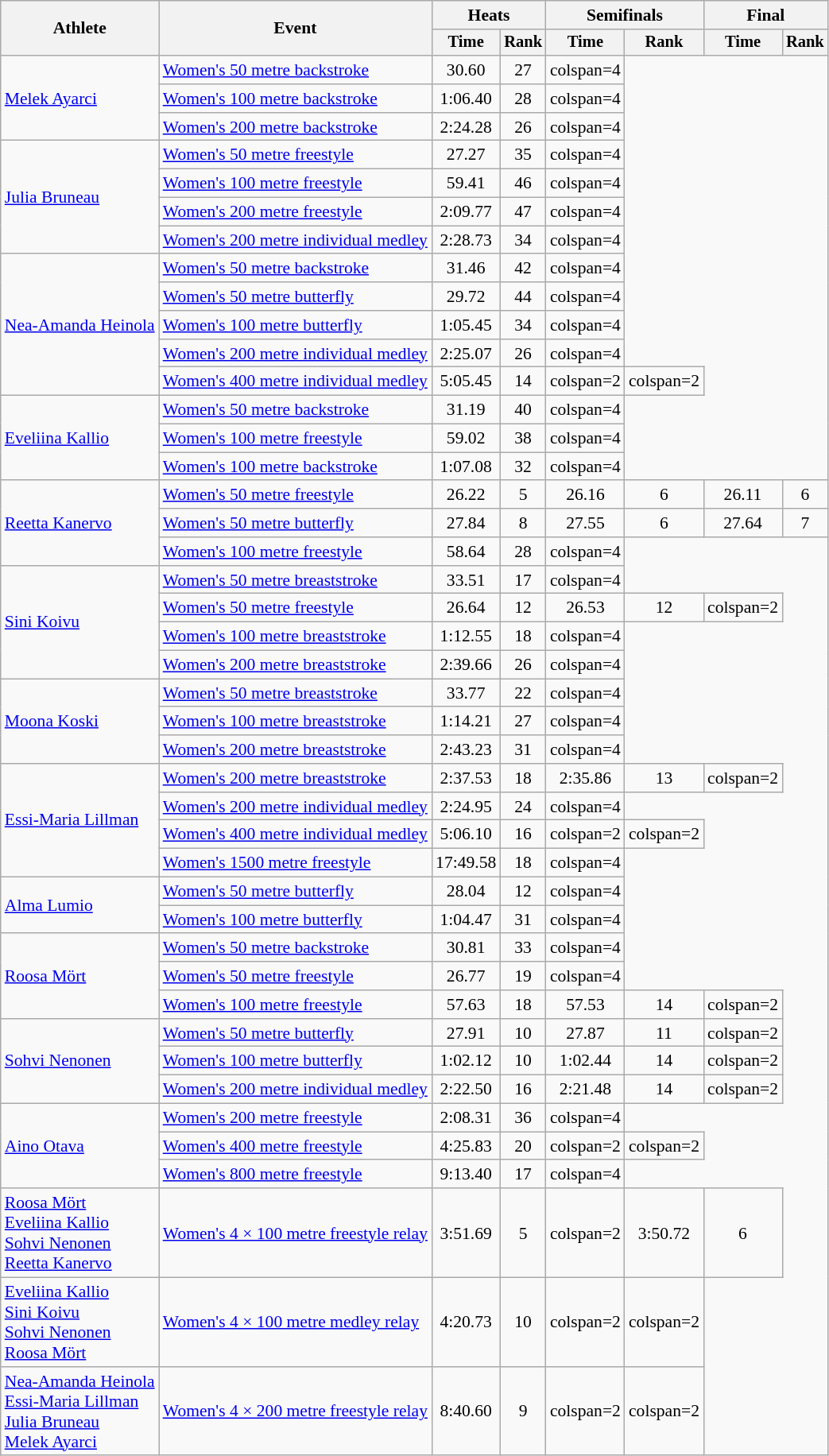<table class=wikitable style="font-size:90%">
<tr>
<th rowspan=2>Athlete</th>
<th rowspan=2>Event</th>
<th colspan="2">Heats</th>
<th colspan="2">Semifinals</th>
<th colspan="2">Final</th>
</tr>
<tr style="font-size:95%">
<th>Time</th>
<th>Rank</th>
<th>Time</th>
<th>Rank</th>
<th>Time</th>
<th>Rank</th>
</tr>
<tr align=center>
<td align=left rowspan=3><a href='#'>Melek Ayarci</a></td>
<td align=left><a href='#'>Women's 50 metre backstroke</a></td>
<td>30.60</td>
<td>27</td>
<td>colspan=4 </td>
</tr>
<tr align=center>
<td align=left><a href='#'>Women's 100 metre backstroke</a></td>
<td>1:06.40</td>
<td>28</td>
<td>colspan=4 </td>
</tr>
<tr align=center>
<td align=left><a href='#'>Women's 200 metre backstroke</a></td>
<td>2:24.28</td>
<td>26</td>
<td>colspan=4 </td>
</tr>
<tr align=center>
<td align=left rowspan=4><a href='#'>Julia Bruneau</a></td>
<td align=left><a href='#'>Women's 50 metre freestyle</a></td>
<td>27.27</td>
<td>35</td>
<td>colspan=4 </td>
</tr>
<tr align=center>
<td align=left><a href='#'>Women's 100 metre freestyle</a></td>
<td>59.41</td>
<td>46</td>
<td>colspan=4 </td>
</tr>
<tr align=center>
<td align=left><a href='#'>Women's 200 metre freestyle</a></td>
<td>2:09.77</td>
<td>47</td>
<td>colspan=4 </td>
</tr>
<tr align=center>
<td align=left><a href='#'>Women's 200 metre individual medley</a></td>
<td>2:28.73</td>
<td>34</td>
<td>colspan=4 </td>
</tr>
<tr align=center>
<td align=left rowspan=5><a href='#'>Nea-Amanda Heinola</a></td>
<td align=left><a href='#'>Women's 50 metre backstroke</a></td>
<td>31.46</td>
<td>42</td>
<td>colspan=4 </td>
</tr>
<tr align=center>
<td align=left><a href='#'>Women's 50 metre butterfly</a></td>
<td>29.72</td>
<td>44</td>
<td>colspan=4 </td>
</tr>
<tr align=center>
<td align=left><a href='#'>Women's 100 metre butterfly</a></td>
<td>1:05.45</td>
<td>34</td>
<td>colspan=4 </td>
</tr>
<tr align=center>
<td align=left><a href='#'>Women's 200 metre individual medley</a></td>
<td>2:25.07</td>
<td>26</td>
<td>colspan=4 </td>
</tr>
<tr align=center>
<td align=left><a href='#'>Women's 400 metre individual medley</a></td>
<td>5:05.45</td>
<td>14</td>
<td>colspan=2 </td>
<td>colspan=2 </td>
</tr>
<tr align=center>
<td align=left rowspan=3><a href='#'>Eveliina Kallio</a></td>
<td align=left><a href='#'>Women's 50 metre backstroke</a></td>
<td>31.19</td>
<td>40</td>
<td>colspan=4 </td>
</tr>
<tr align=center>
<td align=left><a href='#'>Women's 100 metre freestyle</a></td>
<td>59.02</td>
<td>38</td>
<td>colspan=4 </td>
</tr>
<tr align=center>
<td align=left><a href='#'>Women's 100 metre backstroke</a></td>
<td>1:07.08</td>
<td>32</td>
<td>colspan=4 </td>
</tr>
<tr align=center>
<td align=left rowspan=3><a href='#'>Reetta Kanervo</a></td>
<td align=left><a href='#'>Women's 50 metre freestyle</a></td>
<td>26.22</td>
<td>5 </td>
<td>26.16</td>
<td>6 </td>
<td>26.11</td>
<td>6</td>
</tr>
<tr align=center>
<td align=left><a href='#'>Women's 50 metre butterfly</a></td>
<td>27.84</td>
<td>8 </td>
<td>27.55</td>
<td>6 </td>
<td>27.64</td>
<td>7</td>
</tr>
<tr align=center>
<td align=left><a href='#'>Women's 100 metre freestyle</a></td>
<td>58.64</td>
<td>28</td>
<td>colspan=4 </td>
</tr>
<tr align=center>
<td align=left rowspan=4><a href='#'>Sini Koivu</a></td>
<td align=left><a href='#'>Women's 50 metre breaststroke</a></td>
<td>33.51</td>
<td>17</td>
<td>colspan=4 </td>
</tr>
<tr align=center>
<td align=left><a href='#'>Women's 50 metre freestyle</a></td>
<td>26.64</td>
<td>12 </td>
<td>26.53</td>
<td>12</td>
<td>colspan=2 </td>
</tr>
<tr align=center>
<td align=left><a href='#'>Women's 100 metre breaststroke</a></td>
<td>1:12.55</td>
<td>18</td>
<td>colspan=4 </td>
</tr>
<tr align=center>
<td align=left><a href='#'>Women's 200 metre breaststroke</a></td>
<td>2:39.66</td>
<td>26</td>
<td>colspan=4 </td>
</tr>
<tr align=center>
<td align=left rowspan=3><a href='#'>Moona Koski</a></td>
<td align=left><a href='#'>Women's 50 metre breaststroke</a></td>
<td>33.77</td>
<td>22</td>
<td>colspan=4 </td>
</tr>
<tr align=center>
<td align=left><a href='#'>Women's 100 metre breaststroke</a></td>
<td>1:14.21</td>
<td>27</td>
<td>colspan=4 </td>
</tr>
<tr align=center>
<td align=left><a href='#'>Women's 200 metre breaststroke</a></td>
<td>2:43.23</td>
<td>31</td>
<td>colspan=4 </td>
</tr>
<tr align=center>
<td align=left rowspan=4><a href='#'>Essi-Maria Lillman</a></td>
<td align=left><a href='#'>Women's 200 metre breaststroke</a></td>
<td>2:37.53</td>
<td>18 </td>
<td>2:35.86</td>
<td>13</td>
<td>colspan=2 </td>
</tr>
<tr align=center>
<td align=left><a href='#'>Women's 200 metre individual medley</a></td>
<td>2:24.95</td>
<td>24</td>
<td>colspan=4 </td>
</tr>
<tr align=center>
<td align=left><a href='#'>Women's 400 metre individual medley</a></td>
<td>5:06.10</td>
<td>16</td>
<td>colspan=2 </td>
<td>colspan=2 </td>
</tr>
<tr align=center>
<td align=left><a href='#'>Women's 1500 metre freestyle</a></td>
<td>17:49.58</td>
<td>18</td>
<td>colspan=4 </td>
</tr>
<tr align=center>
<td align=left rowspan=2><a href='#'>Alma Lumio</a></td>
<td align=left><a href='#'>Women's 50 metre butterfly</a></td>
<td>28.04</td>
<td>12</td>
<td>colspan=4 </td>
</tr>
<tr align=center>
<td align=left><a href='#'>Women's 100 metre butterfly</a></td>
<td>1:04.47</td>
<td>31</td>
<td>colspan=4 </td>
</tr>
<tr align=center>
<td align=left rowspan=3><a href='#'>Roosa Mört</a></td>
<td align=left><a href='#'>Women's 50 metre backstroke</a></td>
<td>30.81</td>
<td>33</td>
<td>colspan=4 </td>
</tr>
<tr align=center>
<td align=left><a href='#'>Women's 50 metre freestyle</a></td>
<td>26.77</td>
<td>19</td>
<td>colspan=4 </td>
</tr>
<tr align=center>
<td align=left><a href='#'>Women's 100 metre freestyle</a></td>
<td>57.63</td>
<td>18 </td>
<td>57.53</td>
<td>14</td>
<td>colspan=2 </td>
</tr>
<tr align=center>
<td align=left rowspan=3><a href='#'>Sohvi Nenonen</a></td>
<td align=left><a href='#'>Women's 50 metre butterfly</a></td>
<td>27.91</td>
<td>10 </td>
<td>27.87</td>
<td>11</td>
<td>colspan=2 </td>
</tr>
<tr align=center>
<td align=left><a href='#'>Women's 100 metre butterfly</a></td>
<td>1:02.12</td>
<td>10 </td>
<td>1:02.44</td>
<td>14</td>
<td>colspan=2 </td>
</tr>
<tr align=center>
<td align=left><a href='#'>Women's 200 metre individual medley</a></td>
<td>2:22.50</td>
<td>16 </td>
<td>2:21.48</td>
<td>14</td>
<td>colspan=2 </td>
</tr>
<tr align=center>
<td align=left rowspan=3><a href='#'>Aino Otava</a></td>
<td align=left><a href='#'>Women's 200 metre freestyle</a></td>
<td>2:08.31</td>
<td>36</td>
<td>colspan=4 </td>
</tr>
<tr align=center>
<td align=left><a href='#'>Women's 400 metre freestyle</a></td>
<td>4:25.83</td>
<td>20</td>
<td>colspan=2 </td>
<td>colspan=2 </td>
</tr>
<tr align=center>
<td align=left><a href='#'>Women's 800 metre freestyle</a></td>
<td>9:13.40</td>
<td>17</td>
<td>colspan=4 </td>
</tr>
<tr align=center>
<td align=left><a href='#'>Roosa Mört</a><br><a href='#'>Eveliina Kallio</a><br><a href='#'>Sohvi Nenonen</a><br><a href='#'>Reetta Kanervo</a></td>
<td align=left><a href='#'>Women's 4 × 100 metre freestyle relay</a></td>
<td>3:51.69</td>
<td>5 </td>
<td>colspan=2 </td>
<td>3:50.72</td>
<td>6</td>
</tr>
<tr align=center>
<td align=left><a href='#'>Eveliina Kallio</a><br><a href='#'>Sini Koivu</a><br><a href='#'>Sohvi Nenonen</a><br><a href='#'>Roosa Mört</a></td>
<td align=left><a href='#'>Women's 4 × 100 metre medley relay</a></td>
<td>4:20.73</td>
<td>10</td>
<td>colspan=2 </td>
<td>colspan=2 </td>
</tr>
<tr align=center>
<td align=left><a href='#'>Nea-Amanda Heinola</a><br><a href='#'>Essi-Maria Lillman</a><br><a href='#'>Julia Bruneau</a><br><a href='#'>Melek Ayarci</a></td>
<td align=left><a href='#'>Women's 4 × 200 metre freestyle relay</a></td>
<td>8:40.60</td>
<td>9</td>
<td>colspan=2 </td>
<td>colspan=2 </td>
</tr>
</table>
